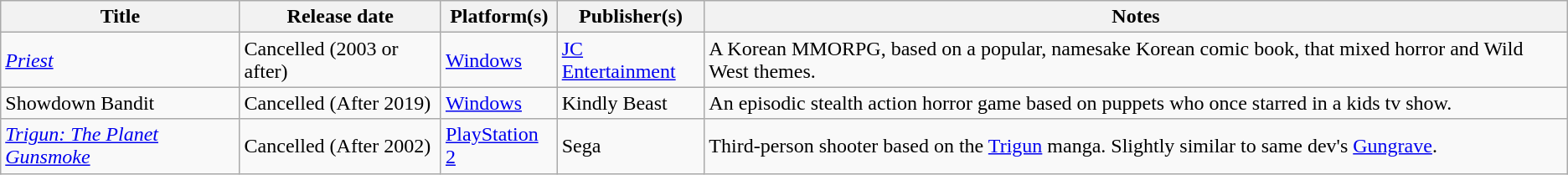<table class="wikitable sortable">
<tr>
<th>Title</th>
<th>Release date</th>
<th>Platform(s)</th>
<th>Publisher(s)</th>
<th>Notes</th>
</tr>
<tr>
<td><em><a href='#'>Priest</a></em></td>
<td>Cancelled (2003 or after)</td>
<td><a href='#'>Windows</a></td>
<td><a href='#'>JC Entertainment</a></td>
<td>A Korean MMORPG, based on a popular, namesake Korean comic book, that mixed horror and Wild West themes.</td>
</tr>
<tr>
<td>Showdown Bandit</td>
<td>Cancelled (After 2019)</td>
<td><a href='#'>Windows</a></td>
<td>Kindly Beast</td>
<td>An episodic stealth action horror game based on puppets who once starred in a kids tv show.</td>
</tr>
<tr>
<td><em><a href='#'>Trigun: The Planet Gunsmoke</a></em></td>
<td>Cancelled (After 2002)</td>
<td><a href='#'>PlayStation 2</a></td>
<td>Sega</td>
<td>Third-person shooter based on the <a href='#'>Trigun</a> manga. Slightly similar to same dev's <a href='#'>Gungrave</a>.<br></td>
</tr>
</table>
